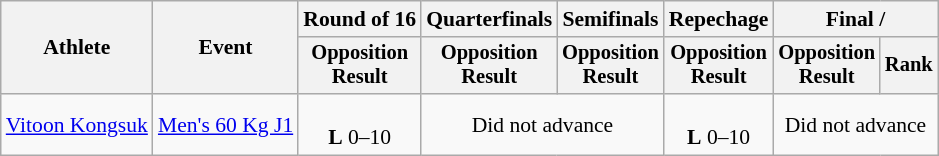<table class="wikitable" style="font-size:90%">
<tr>
<th rowspan="2">Athlete</th>
<th rowspan="2">Event</th>
<th>Round of 16</th>
<th>Quarterfinals</th>
<th>Semifinals</th>
<th>Repechage</th>
<th colspan=2>Final / </th>
</tr>
<tr style="font-size:95%">
<th>Opposition<br>Result</th>
<th>Opposition<br>Result</th>
<th>Opposition<br>Result</th>
<th>Opposition<br>Result</th>
<th>Opposition<br>Result</th>
<th>Rank</th>
</tr>
<tr align=center>
<td align=left><a href='#'>Vitoon Kongsuk</a></td>
<td align=left><a href='#'>Men's 60 Kg J1</a></td>
<td><br><strong>L</strong> 0–10</td>
<td colspan="2">Did not advance</td>
<td><br><strong>L</strong> 0–10</td>
<td colspan="2">Did not advance</td>
</tr>
</table>
